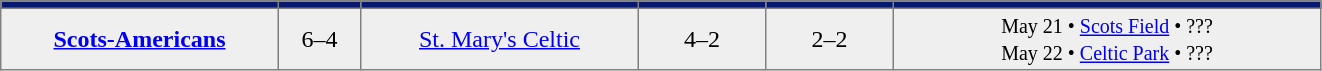<table style=border-collapse:collapse border=1 cellspacing=0 cellpadding=2>
<tr align=center bgcolor=#071871>
<th width=180></th>
<th width=50></th>
<th width=180></th>
<th width=80></th>
<th width=80></th>
<td width=280></td>
</tr>
<tr align=center bgcolor=#efefef>
<td align=center><strong><a href='#'>Scots-Americans</a></strong></td>
<td>6–4</td>
<td align=center><a href='#'>St. Mary's Celtic</a></td>
<td>4–2</td>
<td>2–2</td>
<td><small>May 21 •  <a href='#'>Scots Field</a> • ???<br>May 22 • <a href='#'>Celtic Park</a> • ???</small></td>
</tr>
</table>
